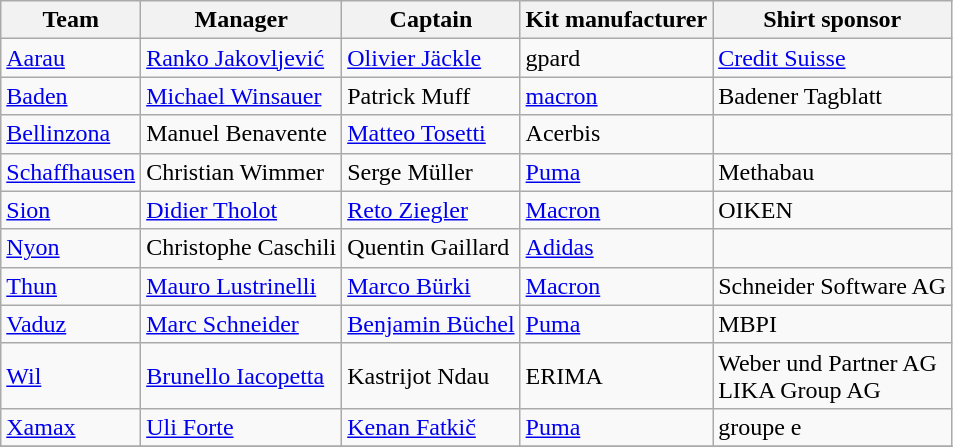<table class="wikitable sortable" style="text-align: left; font-size:100%">
<tr>
<th>Team</th>
<th>Manager</th>
<th>Captain</th>
<th>Kit manufacturer</th>
<th>Shirt sponsor</th>
</tr>
<tr>
<td><a href='#'>Aarau</a></td>
<td> <a href='#'>Ranko Jakovljević</a></td>
<td> <a href='#'>Olivier Jäckle</a></td>
<td>gpard</td>
<td><a href='#'>Credit Suisse</a></td>
</tr>
<tr>
<td><a href='#'>Baden</a></td>
<td> <a href='#'>Michael Winsauer</a></td>
<td> Patrick Muff</td>
<td><a href='#'>macron</a></td>
<td>Badener Tagblatt</td>
</tr>
<tr>
<td><a href='#'>Bellinzona</a></td>
<td> Manuel Benavente</td>
<td> <a href='#'>Matteo Tosetti</a></td>
<td>Acerbis</td>
<td></td>
</tr>
<tr>
<td><a href='#'>Schaffhausen</a></td>
<td> Christian Wimmer</td>
<td> Serge Müller</td>
<td><a href='#'>Puma</a></td>
<td>Methabau</td>
</tr>
<tr>
<td><a href='#'>Sion</a></td>
<td> <a href='#'>Didier Tholot</a></td>
<td> <a href='#'>Reto Ziegler</a></td>
<td><a href='#'>Macron</a></td>
<td>OIKEN</td>
</tr>
<tr>
<td><a href='#'>Nyon</a></td>
<td> Christophe Caschili</td>
<td> Quentin Gaillard</td>
<td><a href='#'>Adidas</a></td>
<td></td>
</tr>
<tr>
<td><a href='#'>Thun</a></td>
<td> <a href='#'>Mauro Lustrinelli</a></td>
<td> <a href='#'>Marco Bürki</a></td>
<td><a href='#'>Macron</a></td>
<td>Schneider Software AG</td>
</tr>
<tr>
<td><a href='#'>Vaduz</a></td>
<td> <a href='#'>Marc Schneider</a></td>
<td> <a href='#'>Benjamin Büchel</a></td>
<td><a href='#'>Puma</a></td>
<td>MBPI</td>
</tr>
<tr>
<td><a href='#'>Wil</a></td>
<td> <a href='#'>Brunello Iacopetta</a></td>
<td> Kastrijot Ndau</td>
<td>ERIMA</td>
<td>Weber und Partner AG<br>LIKA Group AG</td>
</tr>
<tr>
<td><a href='#'>Xamax</a></td>
<td> <a href='#'>Uli Forte</a></td>
<td> <a href='#'>Kenan Fatkič</a></td>
<td><a href='#'>Puma</a></td>
<td>groupe e</td>
</tr>
<tr>
</tr>
</table>
